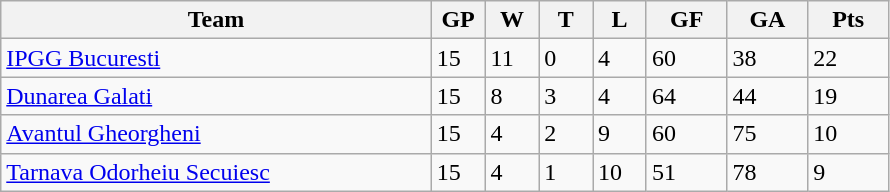<table class="wikitable">
<tr>
<th width="40%">Team</th>
<th width="5%">GP</th>
<th width="5%">W</th>
<th width="5%">T</th>
<th width="5%">L</th>
<th width="7.5%">GF</th>
<th width="7.5%">GA</th>
<th width="7.5%">Pts</th>
</tr>
<tr>
<td><a href='#'>IPGG Bucuresti</a></td>
<td>15</td>
<td>11</td>
<td>0</td>
<td>4</td>
<td>60</td>
<td>38</td>
<td>22</td>
</tr>
<tr>
<td><a href='#'>Dunarea Galati</a></td>
<td>15</td>
<td>8</td>
<td>3</td>
<td>4</td>
<td>64</td>
<td>44</td>
<td>19</td>
</tr>
<tr>
<td><a href='#'>Avantul Gheorgheni</a></td>
<td>15</td>
<td>4</td>
<td>2</td>
<td>9</td>
<td>60</td>
<td>75</td>
<td>10</td>
</tr>
<tr>
<td><a href='#'>Tarnava Odorheiu Secuiesc</a></td>
<td>15</td>
<td>4</td>
<td>1</td>
<td>10</td>
<td>51</td>
<td>78</td>
<td>9</td>
</tr>
</table>
